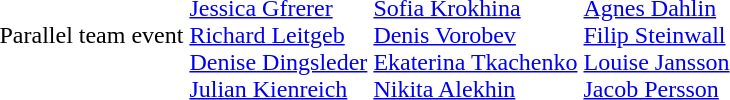<table>
<tr>
<td>Parallel team event <br></td>
<td colspan=2><br><a href='#'>Jessica Gfrerer</a><br><a href='#'>Richard Leitgeb</a><br><a href='#'>Denise Dingsleder</a><br><a href='#'>Julian Kienreich</a></td>
<td colspan=2><br><a href='#'>Sofia Krokhina</a><br><a href='#'>Denis Vorobev</a><br><a href='#'>Ekaterina Tkachenko</a><br><a href='#'>Nikita Alekhin</a></td>
<td colspan=2><br><a href='#'>Agnes Dahlin</a><br><a href='#'>Filip Steinwall</a><br><a href='#'>Louise Jansson</a><br><a href='#'>Jacob Persson</a></td>
</tr>
</table>
